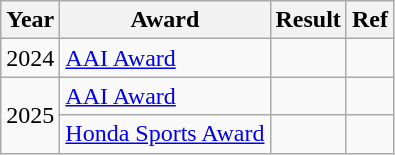<table class="wikitable">
<tr>
<th>Year</th>
<th>Award</th>
<th>Result</th>
<th>Ref</th>
</tr>
<tr>
<td>2024</td>
<td><a href='#'>AAI Award</a></td>
<td></td>
<td></td>
</tr>
<tr>
<td rowspan="2">2025</td>
<td><a href='#'>AAI Award</a></td>
<td></td>
<td></td>
</tr>
<tr>
<td><a href='#'>Honda Sports Award</a></td>
<td></td>
<td></td>
</tr>
</table>
